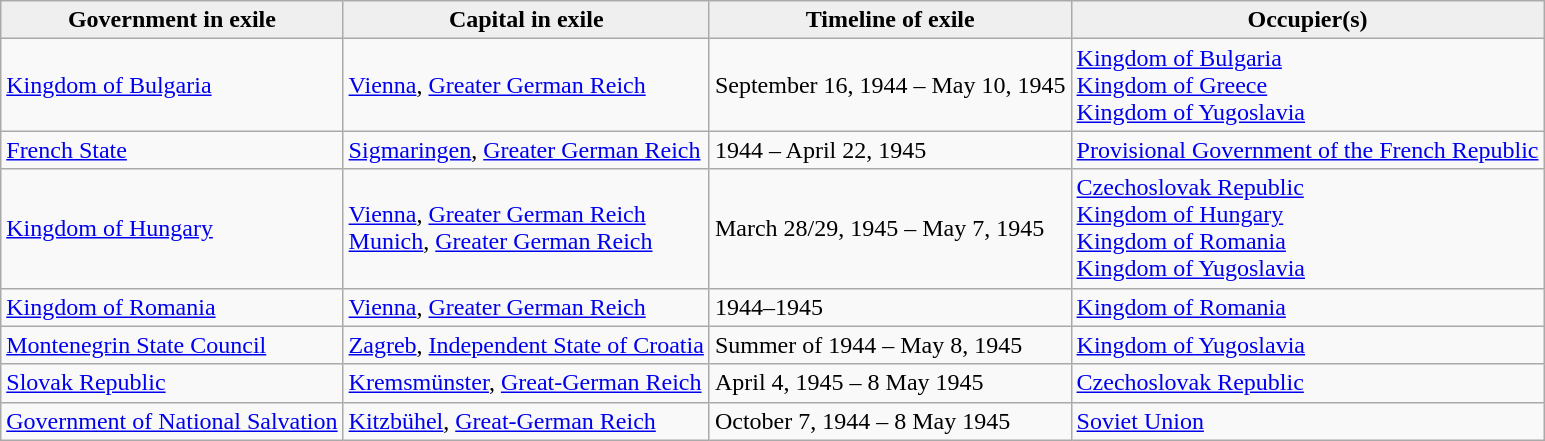<table class="wikitable sortable">
<tr>
<th style="background:#efefef;">Government in exile</th>
<th style="background:#efefef;">Capital in exile</th>
<th style="background:#efefef;">Timeline of exile</th>
<th style="background:#efefef;">Occupier(s)</th>
</tr>
<tr>
<td> <a href='#'>Kingdom of Bulgaria</a></td>
<td> <a href='#'>Vienna</a>, <a href='#'>Greater German Reich</a></td>
<td>September 16, 1944 – May 10, 1945</td>
<td> <a href='#'>Kingdom of Bulgaria</a><br> <a href='#'>Kingdom of Greece</a><br> <a href='#'>Kingdom of Yugoslavia</a></td>
</tr>
<tr>
<td> <a href='#'>French State</a></td>
<td> <a href='#'>Sigmaringen</a>, <a href='#'>Greater German Reich</a></td>
<td>1944 – April 22, 1945</td>
<td> <a href='#'>Provisional Government of the French Republic</a></td>
</tr>
<tr>
<td> <a href='#'>Kingdom of Hungary</a></td>
<td> <a href='#'>Vienna</a>, <a href='#'>Greater German Reich</a><br> <a href='#'>Munich</a>, <a href='#'>Greater German Reich</a></td>
<td>March 28/29, 1945 – May 7, 1945</td>
<td> <a href='#'>Czechoslovak Republic</a><br> <a href='#'>Kingdom of Hungary</a><br> <a href='#'>Kingdom of Romania</a><br> <a href='#'>Kingdom of Yugoslavia</a></td>
</tr>
<tr>
<td> <a href='#'>Kingdom of Romania</a></td>
<td> <a href='#'>Vienna</a>, <a href='#'>Greater German Reich</a></td>
<td>1944–1945</td>
<td> <a href='#'>Kingdom of Romania</a></td>
</tr>
<tr>
<td> <a href='#'>Montenegrin State Council</a></td>
<td> <a href='#'>Zagreb</a>, <a href='#'>Independent State of Croatia</a></td>
<td>Summer of 1944 – May 8, 1945</td>
<td> <a href='#'>Kingdom of Yugoslavia</a></td>
</tr>
<tr>
<td> <a href='#'>Slovak Republic</a></td>
<td> <a href='#'>Kremsmünster</a>, <a href='#'>Great-German Reich</a></td>
<td>April 4, 1945 – 8 May 1945</td>
<td> <a href='#'>Czechoslovak Republic</a></td>
</tr>
<tr>
<td> <a href='#'>Government of National Salvation</a></td>
<td> <a href='#'>Kitzbühel</a>, <a href='#'>Great-German Reich</a></td>
<td>October 7, 1944 – 8 May 1945</td>
<td> <a href='#'>Soviet Union</a></td>
</tr>
</table>
